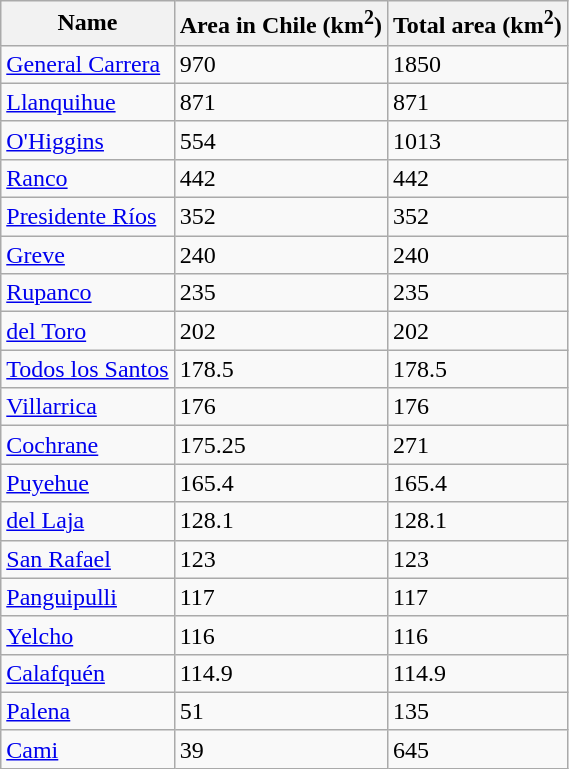<table class="wikitable sortable">
<tr>
<th>Name</th>
<th>Area in Chile (km<sup>2</sup>)</th>
<th>Total area (km<sup>2</sup>)</th>
</tr>
<tr>
<td><a href='#'>General Carrera</a></td>
<td>970</td>
<td>1850</td>
</tr>
<tr>
<td><a href='#'>Llanquihue</a></td>
<td>871</td>
<td>871</td>
</tr>
<tr>
<td><a href='#'>O'Higgins</a></td>
<td>554</td>
<td>1013</td>
</tr>
<tr>
<td><a href='#'>Ranco</a></td>
<td>442</td>
<td>442</td>
</tr>
<tr>
<td><a href='#'>Presidente Ríos</a></td>
<td>352</td>
<td>352</td>
</tr>
<tr>
<td><a href='#'>Greve</a></td>
<td>240</td>
<td>240</td>
</tr>
<tr>
<td><a href='#'>Rupanco</a></td>
<td>235</td>
<td>235</td>
</tr>
<tr>
<td><a href='#'>del Toro</a></td>
<td>202</td>
<td>202</td>
</tr>
<tr>
<td><a href='#'>Todos los Santos</a></td>
<td>178.5</td>
<td>178.5</td>
</tr>
<tr>
<td><a href='#'>Villarrica</a></td>
<td>176</td>
<td>176</td>
</tr>
<tr>
<td><a href='#'>Cochrane</a></td>
<td>175.25</td>
<td>271</td>
</tr>
<tr>
<td><a href='#'>Puyehue</a></td>
<td>165.4</td>
<td>165.4</td>
</tr>
<tr>
<td><a href='#'>del Laja</a></td>
<td>128.1</td>
<td>128.1</td>
</tr>
<tr>
<td><a href='#'>San Rafael</a></td>
<td>123</td>
<td>123</td>
</tr>
<tr>
<td><a href='#'>Panguipulli</a></td>
<td>117</td>
<td>117</td>
</tr>
<tr>
<td><a href='#'>Yelcho</a></td>
<td>116</td>
<td>116</td>
</tr>
<tr>
<td><a href='#'>Calafquén</a></td>
<td>114.9</td>
<td>114.9</td>
</tr>
<tr>
<td><a href='#'>Palena</a></td>
<td>51</td>
<td>135</td>
</tr>
<tr>
<td><a href='#'>Cami</a></td>
<td>39</td>
<td>645</td>
</tr>
</table>
